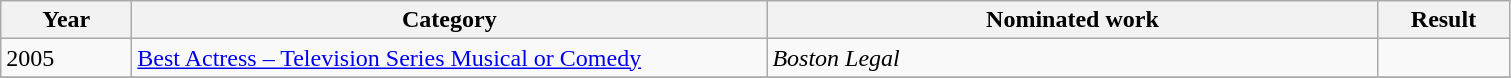<table class=wikitable>
<tr>
<th scope="col" style="width:5em;">Year</th>
<th scope="col" style="width:26em;">Category</th>
<th scope="col" style="width:25em;">Nominated work</th>
<th scope="col" style="width:5em;">Result</th>
</tr>
<tr>
<td>2005</td>
<td><a href='#'>Best Actress – Television Series Musical or Comedy</a></td>
<td><em>Boston Legal</em></td>
<td></td>
</tr>
<tr>
</tr>
</table>
